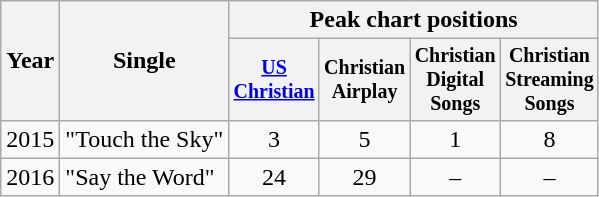<table class="wikitable" style="text-align:center;">
<tr>
<th rowspan="2">Year</th>
<th rowspan="2">Single</th>
<th colspan="4">Peak chart positions</th>
</tr>
<tr style="font-size:smaller;">
<th width="45"><a href='#'>US Christian</a><br></th>
<th width="45">Christian Airplay<br></th>
<th width="45">Christian Digital Songs<br></th>
<th width="45">Christian Streaming Songs<br></th>
</tr>
<tr>
<td>2015</td>
<td align="left">"Touch the Sky"</td>
<td>3</td>
<td>5</td>
<td>1</td>
<td>8</td>
</tr>
<tr>
<td>2016</td>
<td align="left">"Say the Word"</td>
<td>24</td>
<td>29</td>
<td>–</td>
<td>–</td>
</tr>
</table>
